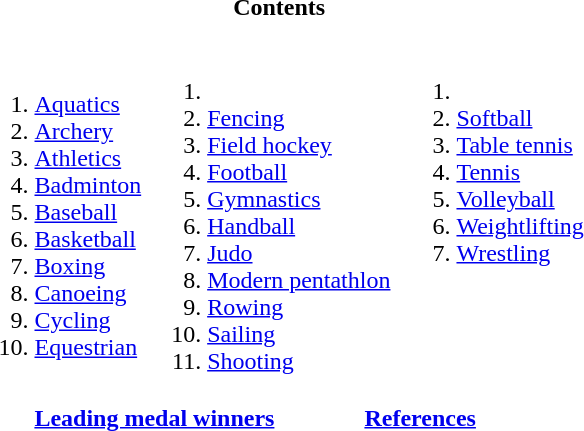<table id="toc" class="toc" summary="Contents">
<tr>
<td align="center" colspan=3><strong>Contents</strong></td>
</tr>
<tr>
<td><br><ol><li><a href='#'>Aquatics</a></li><li><a href='#'>Archery</a></li><li><a href='#'>Athletics</a></li><li><a href='#'>Badminton</a></li><li><a href='#'>Baseball</a></li><li><a href='#'>Basketball</a></li><li><a href='#'>Boxing</a></li><li><a href='#'>Canoeing</a></li><li><a href='#'>Cycling</a></li><li><a href='#'>Equestrian</a></li></ol></td>
<td valign=top><br><ol><li><li><a href='#'>Fencing</a></li><li><a href='#'>Field hockey</a></li><li><a href='#'>Football</a></li><li><a href='#'>Gymnastics</a></li><li><a href='#'>Handball</a></li><li><a href='#'>Judo</a></li><li><a href='#'>Modern pentathlon</a></li><li><a href='#'>Rowing</a></li><li><a href='#'>Sailing</a></li><li><a href='#'>Shooting</a></li></ol></td>
<td valign=top><br><ol><li><li><a href='#'>Softball</a></li><li><a href='#'>Table tennis</a></li><li><a href='#'>Tennis</a></li><li><a href='#'>Volleyball</a></li><li><a href='#'>Weightlifting</a></li><li><a href='#'>Wrestling</a></li></ol></td>
</tr>
<tr>
<td align=center colspan=3><strong><a href='#'>Leading medal winners</a></strong>               <strong><a href='#'>References</a></strong>        </td>
</tr>
</table>
